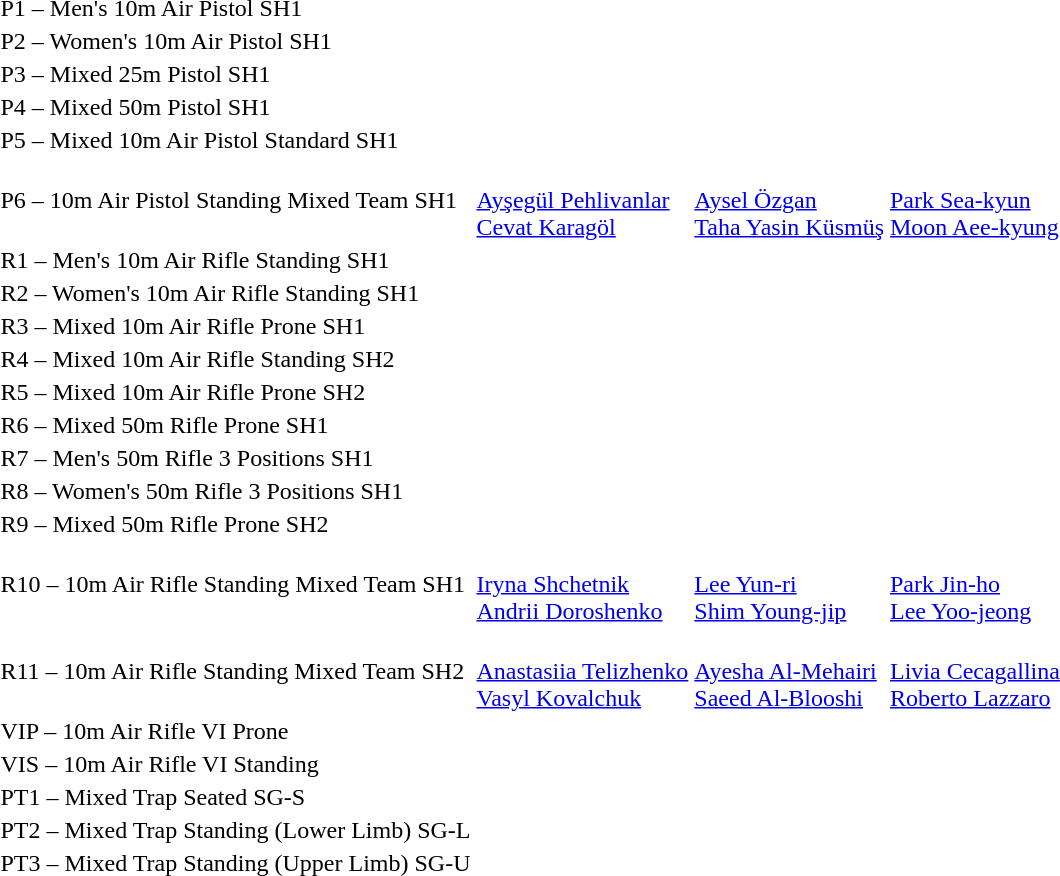<table>
<tr>
<td>P1 – Men's 10m Air Pistol SH1</td>
<td></td>
<td></td>
<td></td>
</tr>
<tr>
<td>P2 – Women's 10m Air Pistol SH1</td>
<td></td>
<td></td>
<td></td>
</tr>
<tr>
<td>P3 – Mixed 25m Pistol SH1</td>
<td></td>
<td></td>
<td></td>
</tr>
<tr>
<td>P4 – Mixed 50m Pistol SH1</td>
<td></td>
<td></td>
<td></td>
</tr>
<tr>
<td>P5 – Mixed 10m Air Pistol Standard SH1</td>
<td></td>
<td></td>
<td></td>
</tr>
<tr>
<td>P6 – 10m Air Pistol Standing Mixed Team SH1</td>
<td><br><a href='#'>Ayşegül Pehlivanlar</a><br><a href='#'>Cevat Karagöl</a></td>
<td><br><a href='#'>Aysel Özgan</a><br><a href='#'>Taha Yasin Küsmüş</a></td>
<td><br><a href='#'>Park Sea-kyun</a><br><a href='#'>Moon Aee-kyung</a></td>
</tr>
<tr>
<td>R1 – Men's 10m Air Rifle Standing SH1</td>
<td></td>
<td></td>
<td></td>
</tr>
<tr>
<td>R2 – Women's 10m Air Rifle Standing SH1</td>
<td></td>
<td></td>
<td></td>
</tr>
<tr>
<td>R3 – Mixed 10m Air Rifle Prone SH1</td>
<td></td>
<td></td>
<td></td>
</tr>
<tr>
<td>R4 – Mixed 10m Air Rifle Standing SH2</td>
<td></td>
<td></td>
<td></td>
</tr>
<tr>
<td>R5 – Mixed 10m Air Rifle Prone SH2</td>
<td></td>
<td></td>
<td></td>
</tr>
<tr>
<td>R6 – Mixed 50m Rifle Prone SH1</td>
<td></td>
<td></td>
<td></td>
</tr>
<tr>
<td>R7 – Men's 50m Rifle 3 Positions SH1</td>
<td></td>
<td></td>
<td></td>
</tr>
<tr>
<td>R8 – Women's 50m Rifle 3 Positions SH1</td>
<td></td>
<td></td>
<td></td>
</tr>
<tr>
<td>R9 – Mixed 50m Rifle Prone SH2</td>
<td></td>
<td></td>
<td></td>
</tr>
<tr>
<td>R10 – 10m Air Rifle Standing Mixed Team SH1</td>
<td><br><a href='#'>Iryna Shchetnik</a><br><a href='#'>Andrii Doroshenko</a></td>
<td><br><a href='#'>Lee Yun-ri</a><br><a href='#'>Shim Young-jip</a></td>
<td><br><a href='#'>Park Jin-ho</a><br><a href='#'>Lee Yoo-jeong</a></td>
</tr>
<tr>
<td>R11 – 10m Air Rifle Standing Mixed Team SH2</td>
<td><br><a href='#'>Anastasiia Telizhenko</a><br><a href='#'>Vasyl Kovalchuk</a></td>
<td><br><a href='#'>Ayesha Al-Mehairi</a><br><a href='#'>Saeed Al-Blooshi</a></td>
<td><br><a href='#'>Livia Cecagallina</a><br><a href='#'>Roberto Lazzaro</a></td>
</tr>
<tr>
<td>VIP – 10m Air Rifle VI Prone</td>
<td></td>
<td></td>
<td></td>
</tr>
<tr>
<td>VIS – 10m Air Rifle VI Standing</td>
<td></td>
<td></td>
<td></td>
</tr>
<tr>
<td>PT1 – Mixed Trap Seated SG-S</td>
<td></td>
<td></td>
<td></td>
</tr>
<tr>
<td>PT2 – Mixed Trap Standing (Lower Limb) SG-L</td>
<td></td>
<td></td>
<td></td>
</tr>
<tr>
<td>PT3 – Mixed Trap Standing (Upper Limb) SG-U</td>
<td></td>
<td></td>
<td></td>
</tr>
</table>
